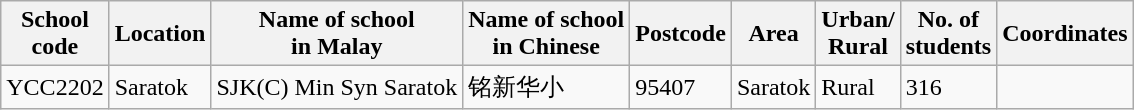<table class="wikitable sortable">
<tr>
<th>School<br>code</th>
<th>Location</th>
<th>Name of school<br>in Malay</th>
<th>Name of school<br>in Chinese</th>
<th>Postcode</th>
<th>Area</th>
<th>Urban/<br>Rural</th>
<th>No. of<br>students</th>
<th>Coordinates</th>
</tr>
<tr>
<td>YCC2202</td>
<td>Saratok</td>
<td>SJK(C) Min Syn Saratok</td>
<td>铭新华小</td>
<td>95407</td>
<td>Saratok</td>
<td>Rural</td>
<td>316</td>
<td></td>
</tr>
</table>
